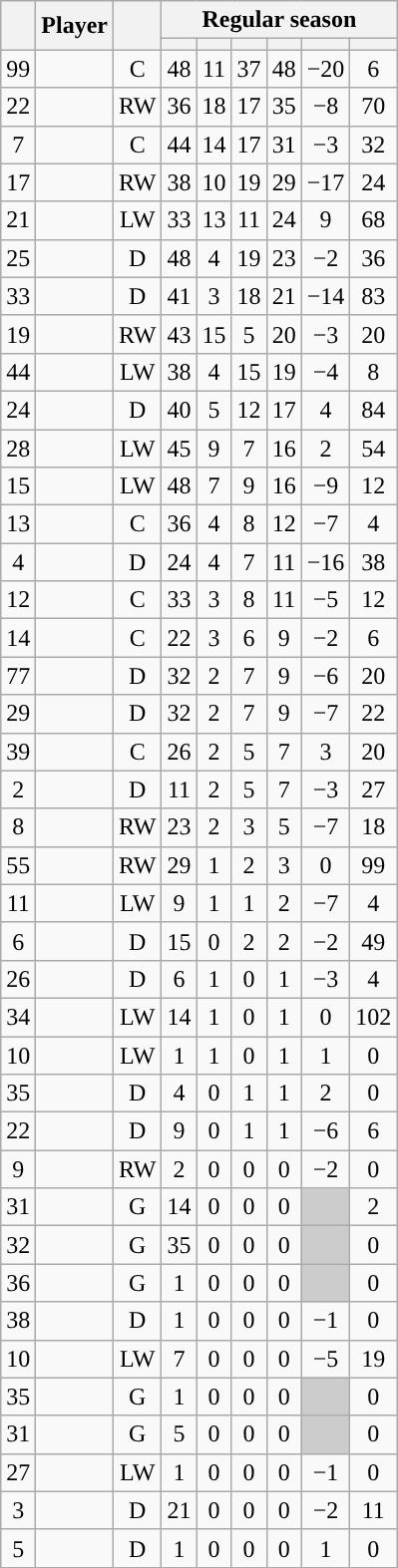<table class="wikitable sortable plainrowheaders" style="text-align:center;">
<tr>
<th scope="col" data-sort-type="number" rowspan="2"></th>
<th scope="col" rowspan="2">Player</th>
<th scope="col" rowspan="2"></th>
<th scope=colgroup colspan=6>Regular season</th>
</tr>
<tr>
<th scope="col" data-sort-type="number"></th>
<th scope="col" data-sort-type="number"></th>
<th scope="col" data-sort-type="number"></th>
<th scope="col" data-sort-type="number"></th>
<th scope="col" data-sort-type="number"></th>
<th scope="col" data-sort-type="number"></th>
</tr>
<tr>
<td scope="row">99</td>
<td align="left"></td>
<td>C</td>
<td>48</td>
<td>11</td>
<td>37</td>
<td>48</td>
<td>−20</td>
<td>6</td>
</tr>
<tr>
<td scope="row">22</td>
<td align="left"></td>
<td>RW</td>
<td>36</td>
<td>18</td>
<td>17</td>
<td>35</td>
<td>−8</td>
<td>70</td>
</tr>
<tr>
<td scope="row">7</td>
<td align="left"></td>
<td>C</td>
<td>44</td>
<td>14</td>
<td>17</td>
<td>31</td>
<td>−3</td>
<td>32</td>
</tr>
<tr>
<td scope="row">17</td>
<td align="left"></td>
<td>RW</td>
<td>38</td>
<td>10</td>
<td>19</td>
<td>29</td>
<td>−17</td>
<td>24</td>
</tr>
<tr>
<td scope="row">21</td>
<td align="left"></td>
<td>LW</td>
<td>33</td>
<td>13</td>
<td>11</td>
<td>24</td>
<td>9</td>
<td>68</td>
</tr>
<tr>
<td scope="row">25</td>
<td align="left"></td>
<td>D</td>
<td>48</td>
<td>4</td>
<td>19</td>
<td>23</td>
<td>−2</td>
<td>36</td>
</tr>
<tr>
<td scope="row">33</td>
<td align="left"></td>
<td>D</td>
<td>41</td>
<td>3</td>
<td>18</td>
<td>21</td>
<td>−14</td>
<td>83</td>
</tr>
<tr>
<td scope="row">19</td>
<td align="left"></td>
<td>RW</td>
<td>43</td>
<td>15</td>
<td>5</td>
<td>20</td>
<td>−3</td>
<td>20</td>
</tr>
<tr>
<td scope="row">44</td>
<td align="left"></td>
<td>LW</td>
<td>38</td>
<td>4</td>
<td>15</td>
<td>19</td>
<td>−4</td>
<td>8</td>
</tr>
<tr>
<td scope="row">24</td>
<td align="left"></td>
<td>D</td>
<td>40</td>
<td>5</td>
<td>12</td>
<td>17</td>
<td>4</td>
<td>84</td>
</tr>
<tr>
<td scope="row">28</td>
<td align="left"></td>
<td>LW</td>
<td>45</td>
<td>9</td>
<td>7</td>
<td>16</td>
<td>2</td>
<td>54</td>
</tr>
<tr>
<td scope="row">15</td>
<td align="left"></td>
<td>LW</td>
<td>48</td>
<td>7</td>
<td>9</td>
<td>16</td>
<td>−9</td>
<td>12</td>
</tr>
<tr>
<td scope="row">13</td>
<td align="left"></td>
<td>C</td>
<td>36</td>
<td>4</td>
<td>8</td>
<td>12</td>
<td>−7</td>
<td>4</td>
</tr>
<tr>
<td scope="row">4</td>
<td align="left"></td>
<td>D</td>
<td>24</td>
<td>4</td>
<td>7</td>
<td>11</td>
<td>−16</td>
<td>38</td>
</tr>
<tr>
<td scope="row">12</td>
<td align="left"></td>
<td>C</td>
<td>33</td>
<td>3</td>
<td>8</td>
<td>11</td>
<td>−5</td>
<td>12</td>
</tr>
<tr>
<td scope="row">14</td>
<td align="left"></td>
<td>C</td>
<td>22</td>
<td>3</td>
<td>6</td>
<td>9</td>
<td>−2</td>
<td>6</td>
</tr>
<tr>
<td scope="row">77</td>
<td align="left"></td>
<td>D</td>
<td>32</td>
<td>2</td>
<td>7</td>
<td>9</td>
<td>−6</td>
<td>20</td>
</tr>
<tr>
<td scope="row">29</td>
<td align="left"></td>
<td>D</td>
<td>32</td>
<td>2</td>
<td>7</td>
<td>9</td>
<td>−7</td>
<td>22</td>
</tr>
<tr>
<td scope="row">39</td>
<td align="left"></td>
<td>C</td>
<td>26</td>
<td>2</td>
<td>5</td>
<td>7</td>
<td>3</td>
<td>20</td>
</tr>
<tr>
<td scope="row">2</td>
<td align="left"></td>
<td>D</td>
<td>11</td>
<td>2</td>
<td>5</td>
<td>7</td>
<td>−3</td>
<td>27</td>
</tr>
<tr>
<td scope="row">8</td>
<td align="left"></td>
<td>RW</td>
<td>23</td>
<td>2</td>
<td>3</td>
<td>5</td>
<td>−7</td>
<td>18</td>
</tr>
<tr>
<td scope="row">55</td>
<td align="left"></td>
<td>RW</td>
<td>29</td>
<td>1</td>
<td>2</td>
<td>3</td>
<td>0</td>
<td>99</td>
</tr>
<tr>
<td scope="row">11</td>
<td align="left"></td>
<td>LW</td>
<td>9</td>
<td>1</td>
<td>1</td>
<td>2</td>
<td>−7</td>
<td>4</td>
</tr>
<tr>
<td scope="row">6</td>
<td align="left"></td>
<td>D</td>
<td>15</td>
<td>0</td>
<td>2</td>
<td>2</td>
<td>−2</td>
<td>49</td>
</tr>
<tr>
<td scope="row">26</td>
<td align="left"></td>
<td>D</td>
<td>6</td>
<td>1</td>
<td>0</td>
<td>1</td>
<td>−3</td>
<td>4</td>
</tr>
<tr>
<td scope="row">34</td>
<td align="left"></td>
<td>LW</td>
<td>14</td>
<td>1</td>
<td>0</td>
<td>1</td>
<td>0</td>
<td>102</td>
</tr>
<tr>
<td scope="row">10</td>
<td align="left"></td>
<td>LW</td>
<td>1</td>
<td>1</td>
<td>0</td>
<td>1</td>
<td>1</td>
<td>0</td>
</tr>
<tr>
<td scope="row">35</td>
<td align="left"></td>
<td>D</td>
<td>4</td>
<td>0</td>
<td>1</td>
<td>1</td>
<td>2</td>
<td>0</td>
</tr>
<tr>
<td scope="row">22</td>
<td align="left"></td>
<td>D</td>
<td>9</td>
<td>0</td>
<td>1</td>
<td>1</td>
<td>−6</td>
<td>6</td>
</tr>
<tr>
<td scope="row">9</td>
<td align="left"></td>
<td>RW</td>
<td>2</td>
<td>0</td>
<td>0</td>
<td>0</td>
<td>−2</td>
<td>0</td>
</tr>
<tr>
<td scope="row">31</td>
<td align="left"></td>
<td>G</td>
<td>14</td>
<td>0</td>
<td>0</td>
<td>0</td>
<td style="background:#ccc"></td>
<td>2</td>
</tr>
<tr>
<td scope="row">32</td>
<td align="left"></td>
<td>G</td>
<td>35</td>
<td>0</td>
<td>0</td>
<td>0</td>
<td style="background:#ccc"></td>
<td>0</td>
</tr>
<tr>
<td scope="row">36</td>
<td align="left"></td>
<td>G</td>
<td>1</td>
<td>0</td>
<td>0</td>
<td>0</td>
<td style="background:#ccc"></td>
<td>0</td>
</tr>
<tr>
<td scope="row">38</td>
<td align="left"></td>
<td>D</td>
<td>1</td>
<td>0</td>
<td>0</td>
<td>0</td>
<td>−1</td>
<td>0</td>
</tr>
<tr>
<td scope="row">10</td>
<td align="left"></td>
<td>LW</td>
<td>7</td>
<td>0</td>
<td>0</td>
<td>0</td>
<td>−5</td>
<td>19</td>
</tr>
<tr>
<td scope="row">35</td>
<td align="left"></td>
<td>G</td>
<td>1</td>
<td>0</td>
<td>0</td>
<td>0</td>
<td style="background:#ccc"></td>
<td>0</td>
</tr>
<tr>
<td scope="row">31</td>
<td align="left"></td>
<td>G</td>
<td>5</td>
<td>0</td>
<td>0</td>
<td>0</td>
<td style="background:#ccc"></td>
<td>0</td>
</tr>
<tr>
<td scope="row">27</td>
<td align="left"></td>
<td>LW</td>
<td>1</td>
<td>0</td>
<td>0</td>
<td>0</td>
<td>−1</td>
<td>0</td>
</tr>
<tr>
<td scope="row">3</td>
<td align="left"></td>
<td>D</td>
<td>21</td>
<td>0</td>
<td>0</td>
<td>0</td>
<td>−2</td>
<td>11</td>
</tr>
<tr>
<td scope="row">5</td>
<td align="left"></td>
<td>D</td>
<td>1</td>
<td>0</td>
<td>0</td>
<td>0</td>
<td>1</td>
<td>0</td>
</tr>
</table>
